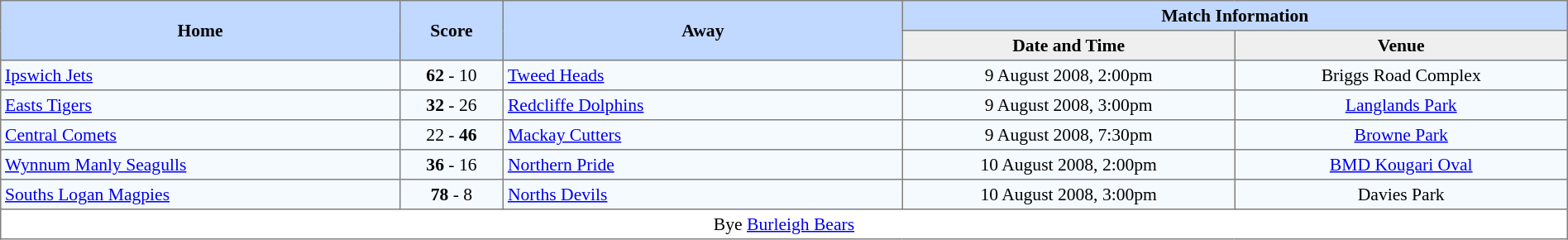<table border=1 style="border-collapse:collapse; font-size:90%; text-align:center;" cellpadding=3 cellspacing=0>
<tr bgcolor=#C1D8FF>
<th rowspan=2 width=12%>Home</th>
<th rowspan=2 width=3%>Score</th>
<th rowspan=2 width=12%>Away</th>
<th colspan=5>Match Information</th>
</tr>
<tr bgcolor=#EFEFEF>
<th width=10%>Date and Time</th>
<th width=10%>Venue</th>
</tr>
<tr bgcolor=#F5FAFF>
<td align=left> <a href='#'>Ipswich Jets</a></td>
<td><strong>62</strong> - 10</td>
<td align=left> <a href='#'>Tweed Heads</a></td>
<td>9 August 2008, 2:00pm</td>
<td>Briggs Road Complex</td>
</tr>
<tr bgcolor=#F5FAFF>
<td align=left> <a href='#'>Easts Tigers</a></td>
<td><strong>32</strong> - 26</td>
<td align=left> <a href='#'>Redcliffe Dolphins</a></td>
<td>9 August 2008, 3:00pm</td>
<td><a href='#'>Langlands Park</a></td>
</tr>
<tr bgcolor=#F5FAFF>
<td align=left> <a href='#'>Central Comets</a></td>
<td>22 - <strong>46</strong></td>
<td align=left> <a href='#'>Mackay Cutters</a></td>
<td>9 August 2008, 7:30pm</td>
<td><a href='#'>Browne Park</a></td>
</tr>
<tr bgcolor=#F5FAFF>
<td align=left> <a href='#'>Wynnum Manly Seagulls</a></td>
<td><strong>36</strong> - 16</td>
<td align=left> <a href='#'>Northern Pride</a></td>
<td>10 August 2008, 2:00pm</td>
<td><a href='#'>BMD Kougari Oval</a></td>
</tr>
<tr bgcolor=#F5FAFF>
<td align=left> <a href='#'>Souths Logan Magpies</a></td>
<td><strong>78</strong> - 8</td>
<td align=left> <a href='#'>Norths Devils</a></td>
<td>10 August 2008, 3:00pm</td>
<td>Davies Park</td>
</tr>
<tr>
<td colspan=5>Bye  <a href='#'>Burleigh Bears</a></td>
</tr>
</table>
